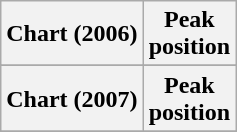<table class="wikitable plainrowheaders">
<tr>
<th scope="col">Chart (2006)</th>
<th scope="col">Peak<br>position</th>
</tr>
<tr>
</tr>
<tr>
<th scope="col">Chart (2007)</th>
<th scope="col">Peak<br>position</th>
</tr>
<tr>
</tr>
</table>
